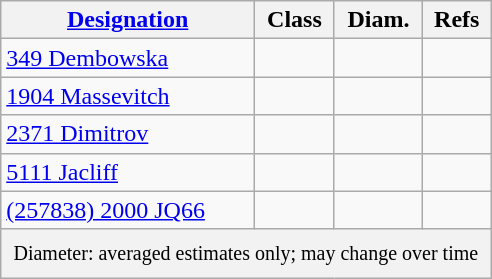<table class="wikitable">
<tr>
<th><a href='#'>Designation</a></th>
<th>Class</th>
<th>Diam.</th>
<th>Refs</th>
</tr>
<tr>
<td><a href='#'>349 Dembowska</a></td>
<td></td>
<td></td>
<td></td>
</tr>
<tr>
<td><a href='#'>1904 Massevitch</a></td>
<td></td>
<td></td>
<td></td>
</tr>
<tr>
<td><a href='#'>2371 Dimitrov</a></td>
<td></td>
<td></td>
<td></td>
</tr>
<tr>
<td><a href='#'>5111 Jacliff</a></td>
<td></td>
<td></td>
<td></td>
</tr>
<tr>
<td><a href='#'>(257838) 2000 JQ66</a></td>
<td></td>
<td></td>
<td></td>
</tr>
<tr>
<th colspan=4 style="font-weight: normal; padding: 8px; font-size: smaller;">Diameter: averaged estimates only; may change over time</th>
</tr>
</table>
